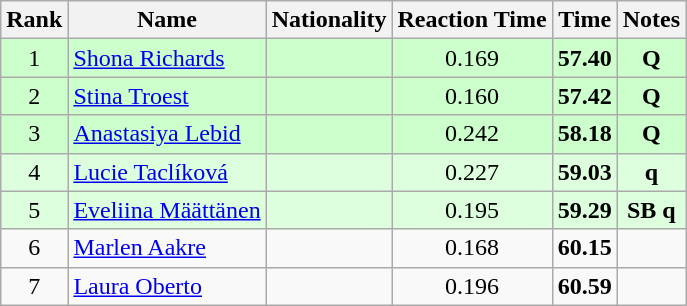<table class="wikitable sortable" style="text-align:center">
<tr>
<th>Rank</th>
<th>Name</th>
<th>Nationality</th>
<th>Reaction Time</th>
<th>Time</th>
<th>Notes</th>
</tr>
<tr bgcolor=ccffcc>
<td>1</td>
<td align=left><a href='#'>Shona Richards</a></td>
<td align=left></td>
<td>0.169</td>
<td><strong>57.40</strong></td>
<td><strong>Q</strong></td>
</tr>
<tr bgcolor=ccffcc>
<td>2</td>
<td align=left><a href='#'>Stina Troest</a></td>
<td align=left></td>
<td>0.160</td>
<td><strong>57.42</strong></td>
<td><strong>Q</strong></td>
</tr>
<tr bgcolor=ccffcc>
<td>3</td>
<td align=left><a href='#'>Anastasiya Lebid</a></td>
<td align=left></td>
<td>0.242</td>
<td><strong>58.18</strong></td>
<td><strong>Q</strong></td>
</tr>
<tr bgcolor=ddffdd>
<td>4</td>
<td align=left><a href='#'>Lucie Taclíková</a></td>
<td align=left></td>
<td>0.227</td>
<td><strong>59.03</strong></td>
<td><strong>q</strong></td>
</tr>
<tr bgcolor=ddffdd>
<td>5</td>
<td align=left><a href='#'>Eveliina Määttänen</a></td>
<td align=left></td>
<td>0.195</td>
<td><strong>59.29</strong></td>
<td><strong>SB q</strong></td>
</tr>
<tr>
<td>6</td>
<td align=left><a href='#'>Marlen Aakre</a></td>
<td align=left></td>
<td>0.168</td>
<td><strong>60.15</strong></td>
<td></td>
</tr>
<tr>
<td>7</td>
<td align=left><a href='#'>Laura Oberto</a></td>
<td align=left></td>
<td>0.196</td>
<td><strong>60.59</strong></td>
<td></td>
</tr>
</table>
